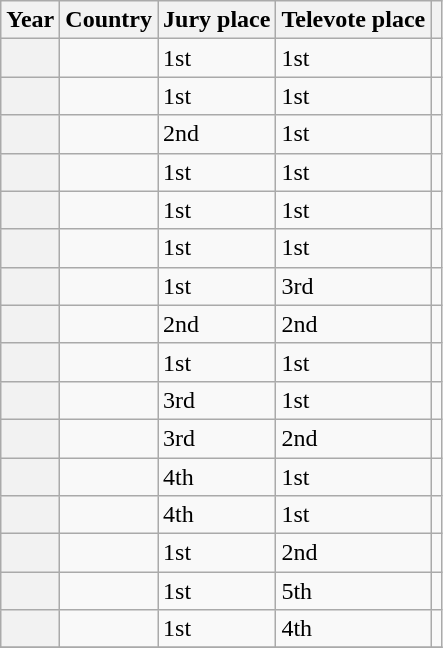<table class="wikitable sortable">
<tr>
<th>Year</th>
<th>Country</th>
<th>Jury place</th>
<th>Televote place</th>
<th></th>
</tr>
<tr>
<th scope="row"></th>
<td></td>
<td>1st</td>
<td>1st</td>
<td></td>
</tr>
<tr>
<th scope="row"></th>
<td></td>
<td>1st</td>
<td>1st</td>
<td></td>
</tr>
<tr>
<th scope="row"></th>
<td></td>
<td>2nd</td>
<td>1st</td>
<td></td>
</tr>
<tr>
<th scope="row"></th>
<td></td>
<td>1st</td>
<td>1st</td>
<td></td>
</tr>
<tr>
<th scope="row"></th>
<td></td>
<td>1st</td>
<td>1st</td>
<td></td>
</tr>
<tr>
<th scope="row"></th>
<td></td>
<td>1st</td>
<td>1st</td>
<td></td>
</tr>
<tr>
<th scope="row"></th>
<td></td>
<td>1st</td>
<td>3rd</td>
<td></td>
</tr>
<tr>
<th scope="row"></th>
<td></td>
<td>2nd</td>
<td>2nd</td>
<td></td>
</tr>
<tr>
<th scope="row"></th>
<td></td>
<td>1st</td>
<td>1st</td>
<td></td>
</tr>
<tr>
<th scope="row"></th>
<td></td>
<td>3rd</td>
<td>1st</td>
<td></td>
</tr>
<tr>
<th scope="row"></th>
<td></td>
<td>3rd</td>
<td>2nd</td>
<td></td>
</tr>
<tr>
<th scope="row"></th>
<td></td>
<td>4th</td>
<td>1st</td>
<td></td>
</tr>
<tr>
<th scope="row"></th>
<td></td>
<td>4th</td>
<td>1st</td>
<td></td>
</tr>
<tr>
<th scope="row"></th>
<td></td>
<td>1st</td>
<td>2nd</td>
<td></td>
</tr>
<tr>
<th scope="row"></th>
<td></td>
<td>1st</td>
<td>5th</td>
<td></td>
</tr>
<tr>
<th scope="row"></th>
<td></td>
<td>1st</td>
<td>4th</td>
<td></td>
</tr>
<tr>
</tr>
</table>
